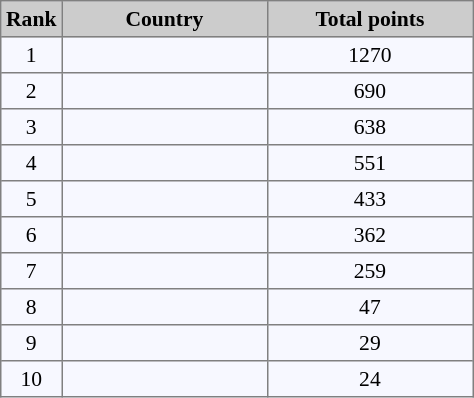<table cellpadding="3" cellspacing="0" border="1" style="background:#f7f8ff; font-size:90%; border:gray solid 1px; border-collapse:collapse;">
<tr style="background:#ccc; text-align:center;">
<th style="width: 10px;">Rank</th>
<th style="width: 130px;">Country</th>
<th style="width: 130px;">Total points</th>
</tr>
<tr>
<td style="text-align: center;">1</td>
<td></td>
<td align="center">1270</td>
</tr>
<tr>
<td style="text-align: center;">2</td>
<td></td>
<td align="center">690</td>
</tr>
<tr>
<td style="text-align: center;">3</td>
<td></td>
<td align="center">638</td>
</tr>
<tr>
<td style="text-align: center;">4</td>
<td></td>
<td align="center">551</td>
</tr>
<tr>
<td style="text-align: center;">5</td>
<td></td>
<td align="center">433</td>
</tr>
<tr>
<td style="text-align: center;">6</td>
<td></td>
<td align="center">362</td>
</tr>
<tr>
<td style="text-align: center;">7</td>
<td></td>
<td align="center">259</td>
</tr>
<tr>
<td style="text-align: center;">8</td>
<td></td>
<td align="center">47</td>
</tr>
<tr>
<td style="text-align: center;">9</td>
<td></td>
<td align="center">29</td>
</tr>
<tr>
<td style="text-align: center;">10</td>
<td></td>
<td align="center">24</td>
</tr>
</table>
